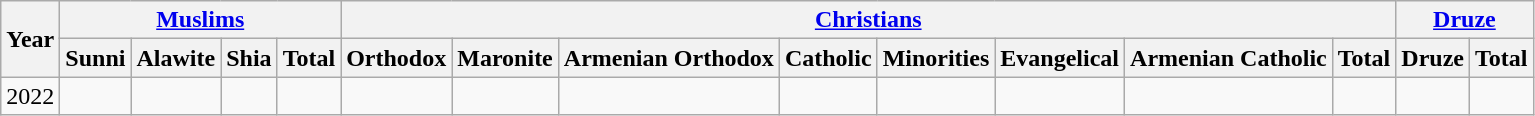<table class="wikitable">
<tr>
<th rowspan="2">Year</th>
<th colspan="4"><a href='#'>Muslims</a></th>
<th colspan="8"><a href='#'>Christians</a></th>
<th colspan="2"><a href='#'>Druze</a></th>
</tr>
<tr>
<th>Sunni</th>
<th>Alawite</th>
<th>Shia</th>
<th>Total</th>
<th>Orthodox</th>
<th>Maronite</th>
<th>Armenian Orthodox</th>
<th>Catholic</th>
<th>Minorities</th>
<th>Evangelical</th>
<th>Armenian Catholic</th>
<th>Total</th>
<th>Druze</th>
<th>Total</th>
</tr>
<tr>
<td>2022</td>
<td></td>
<td></td>
<td></td>
<td></td>
<td></td>
<td></td>
<td></td>
<td></td>
<td></td>
<td></td>
<td></td>
<td></td>
<td></td>
<td></td>
</tr>
</table>
